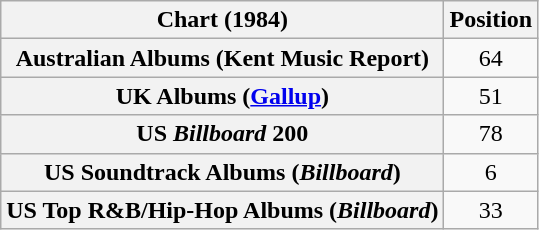<table class="wikitable sortable plainrowheaders" style="text-align:center">
<tr>
<th scope="col">Chart (1984)</th>
<th scope="col">Position</th>
</tr>
<tr>
<th scope="row">Australian Albums (Kent Music Report)</th>
<td>64</td>
</tr>
<tr>
<th scope="row">UK Albums (<a href='#'>Gallup</a>)</th>
<td>51</td>
</tr>
<tr>
<th scope="row">US <em>Billboard</em> 200</th>
<td>78</td>
</tr>
<tr>
<th scope="row">US Soundtrack Albums (<em>Billboard</em>)</th>
<td>6</td>
</tr>
<tr>
<th scope="row">US Top R&B/Hip-Hop Albums (<em>Billboard</em>)</th>
<td>33</td>
</tr>
</table>
